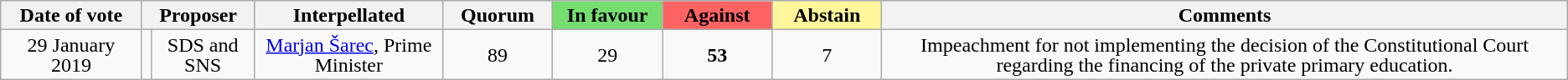<table class="wikitable" style="line-height:16px; text-align: center;">
<tr>
<th style="width:9%;">Date of vote</th>
<th colspan="2">Proposer</th>
<th style="width:12%;">Interpellated</th>
<th style="width:80px;">Quorum</th>
<th style="width:80px; background:#76dd71;">In favour</th>
<th style="width:80px; background:#ff6363">Against</th>
<th style="width:80px; background:#fff79b">Abstain</th>
<th>Comments</th>
</tr>
<tr>
<td>29 January 2019</td>
<td></td>
<td>SDS and SNS</td>
<td><a href='#'>Marjan Šarec</a>, Prime Minister</td>
<td>89</td>
<td>29</td>
<td><strong>53</strong></td>
<td>7</td>
<td>Impeachment for not implementing the decision of the Constitutional Court regarding the financing of the private primary education.</td>
</tr>
</table>
